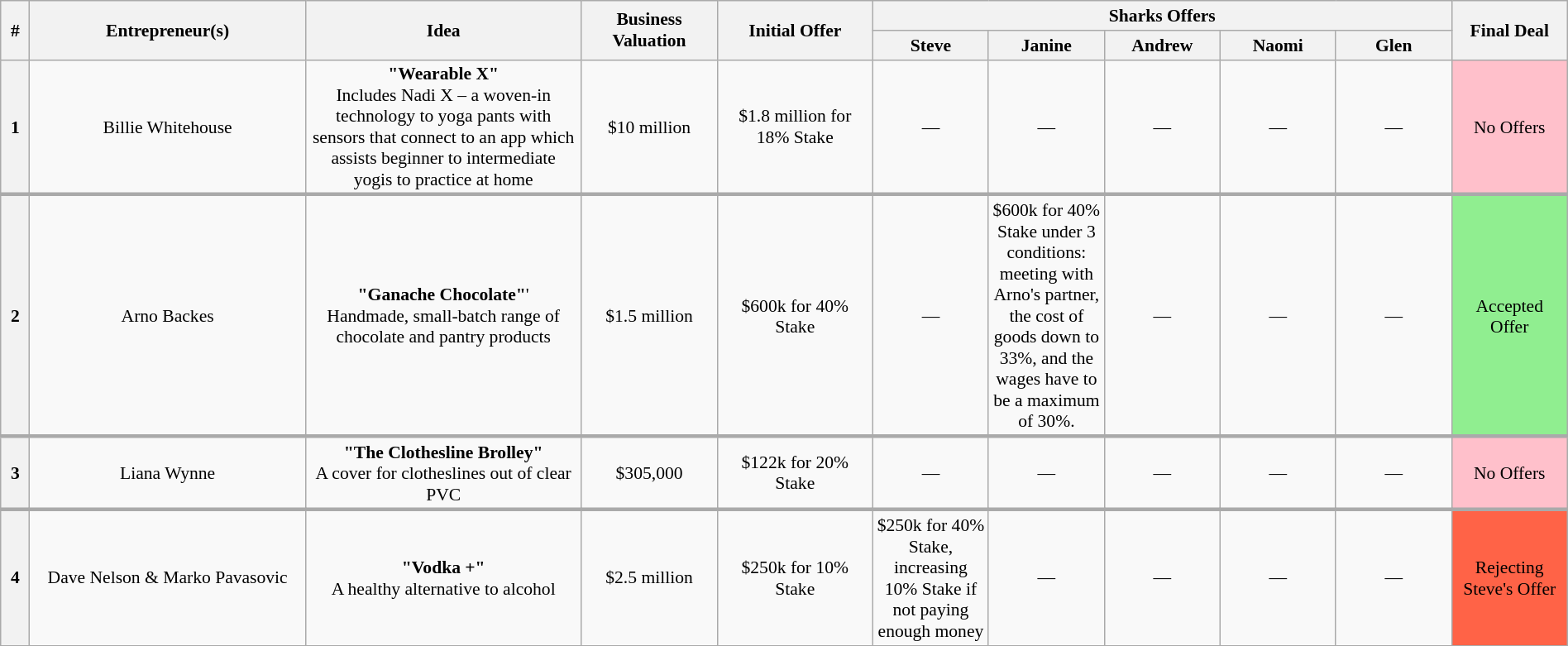<table class="wikitable plainrowheaders" style="font-size:90%; text-align:center; width: 100%; margin-left: auto; margin-right: auto;">
<tr>
<th scope="col" bgcolor="lightgrey" rowspan="2" width="15" align="center">#</th>
<th scope="col" bgcolor="lightgrey" rowspan="2" width="200" align="center">Entrepreneur(s)</th>
<th scope="col" bgcolor="lightgrey" rowspan="2" width="200" align="center">Idea</th>
<th scope="col" bgcolor="lightgrey" rowspan="2" width="95" align="center">Business Valuation</th>
<th scope="col" bgcolor="lightgrey" rowspan="2" width="110" align="center">Initial Offer</th>
<th scope="col" bgcolor="lightgrey" colspan="5">Sharks Offers</th>
<th scope="col" bgcolor="lightgrey" rowspan="2" width="80" align="center">Final Deal</th>
</tr>
<tr>
<th width="80" align="center"><strong>Steve</strong></th>
<th width="80" align="center"><strong>Janine</strong></th>
<th width="80" align="center"><strong>Andrew</strong></th>
<th width="80" align="center"><strong>Naomi</strong></th>
<th width="80" align="center"><strong>Glen</strong></th>
</tr>
<tr>
<th>1</th>
<td>Billie Whitehouse</td>
<td><strong>"Wearable X"</strong><br> Includes Nadi X – a woven-in technology to yoga pants with sensors that connect to an app which assists beginner to intermediate yogis to practice at home</td>
<td>$10 million</td>
<td>$1.8 million for 18% Stake</td>
<td>—</td>
<td>—</td>
<td>—</td>
<td>—</td>
<td>—</td>
<td bgcolor="pink">No Offers</td>
</tr>
<tr>
</tr>
<tr style="border-top:3px solid #aaa;">
<th>2</th>
<td>Arno Backes</td>
<td><strong>"Ganache Chocolate"</strong>'<br> Handmade, small-batch range of chocolate and pantry products</td>
<td>$1.5 million</td>
<td>$600k for 40% Stake</td>
<td>—</td>
<td>$600k for 40% Stake under 3 conditions: meeting with Arno's partner, the cost of goods down to 33%, and the wages have to be a maximum of 30%.</td>
<td>—</td>
<td>—</td>
<td>—</td>
<td bgcolor="lightgreen">Accepted Offer</td>
</tr>
<tr>
</tr>
<tr style="border-top:3px solid #aaa;">
<th>3</th>
<td>Liana Wynne</td>
<td><strong>"The Clothesline Brolley"</strong><br> A cover for clotheslines out of clear PVC</td>
<td>$305,000</td>
<td>$122k for 20% Stake</td>
<td>—</td>
<td>—</td>
<td>—</td>
<td>—</td>
<td>—</td>
<td bgcolor="pink">No Offers</td>
</tr>
<tr>
</tr>
<tr style="border-top:3px solid #aaa;">
<th>4</th>
<td>Dave Nelson & Marko Pavasovic</td>
<td><strong>"Vodka +"</strong><br> A healthy alternative to alcohol</td>
<td>$2.5 million</td>
<td>$250k for 10% Stake</td>
<td>$250k for 40% Stake, increasing 10% Stake if not paying enough money</td>
<td>—</td>
<td>—</td>
<td>—</td>
<td>—</td>
<td bgcolor="tomato">Rejecting Steve's Offer</td>
</tr>
<tr>
</tr>
</table>
